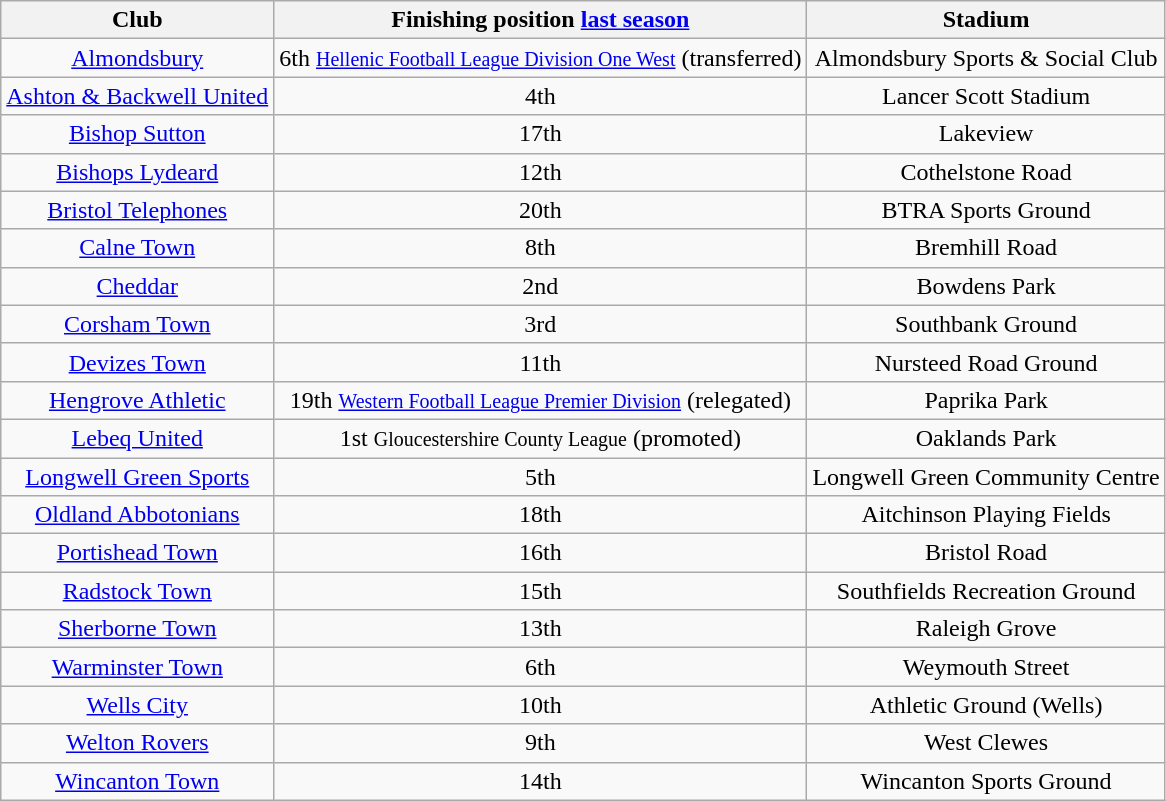<table class="wikitable sortable" style="text-align:center;">
<tr>
<th>Club</th>
<th>Finishing position <a href='#'>last season</a></th>
<th>Stadium</th>
</tr>
<tr>
<td><a href='#'>Almondsbury</a></td>
<td>6th <small><a href='#'>Hellenic Football League Division One West</a></small> (transferred)</td>
<td>Almondsbury Sports & Social Club</td>
</tr>
<tr>
<td><a href='#'>Ashton & Backwell United</a></td>
<td>4th</td>
<td>Lancer Scott Stadium</td>
</tr>
<tr>
<td><a href='#'>Bishop Sutton</a></td>
<td>17th</td>
<td>Lakeview</td>
</tr>
<tr>
<td><a href='#'>Bishops Lydeard</a></td>
<td>12th</td>
<td>Cothelstone Road</td>
</tr>
<tr>
<td><a href='#'>Bristol Telephones</a></td>
<td>20th</td>
<td>BTRA Sports Ground</td>
</tr>
<tr>
<td><a href='#'>Calne Town</a></td>
<td>8th</td>
<td>Bremhill Road</td>
</tr>
<tr>
<td><a href='#'>Cheddar</a></td>
<td>2nd</td>
<td>Bowdens Park</td>
</tr>
<tr>
<td><a href='#'>Corsham Town</a></td>
<td>3rd</td>
<td>Southbank Ground</td>
</tr>
<tr>
<td><a href='#'>Devizes Town</a></td>
<td>11th</td>
<td>Nursteed Road Ground</td>
</tr>
<tr>
<td><a href='#'>Hengrove Athletic</a></td>
<td>19th <small><a href='#'>Western Football League Premier Division</a></small> (relegated)</td>
<td>Paprika Park</td>
</tr>
<tr>
<td><a href='#'>Lebeq United</a></td>
<td>1st <small>Gloucestershire County League</small> (promoted)</td>
<td>Oaklands Park</td>
</tr>
<tr>
<td><a href='#'>Longwell Green Sports</a></td>
<td>5th</td>
<td>Longwell Green Community Centre</td>
</tr>
<tr>
<td><a href='#'>Oldland Abbotonians</a></td>
<td>18th</td>
<td>Aitchinson Playing Fields</td>
</tr>
<tr>
<td><a href='#'>Portishead Town</a></td>
<td>16th</td>
<td>Bristol Road</td>
</tr>
<tr>
<td><a href='#'>Radstock Town</a></td>
<td>15th</td>
<td>Southfields Recreation Ground</td>
</tr>
<tr>
<td><a href='#'>Sherborne Town</a></td>
<td>13th</td>
<td>Raleigh Grove</td>
</tr>
<tr>
<td><a href='#'>Warminster Town</a></td>
<td>6th</td>
<td>Weymouth Street</td>
</tr>
<tr>
<td><a href='#'>Wells City</a></td>
<td>10th</td>
<td>Athletic Ground (Wells)</td>
</tr>
<tr>
<td><a href='#'>Welton Rovers</a></td>
<td>9th</td>
<td>West Clewes</td>
</tr>
<tr>
<td><a href='#'>Wincanton Town</a></td>
<td>14th</td>
<td>Wincanton Sports Ground</td>
</tr>
</table>
